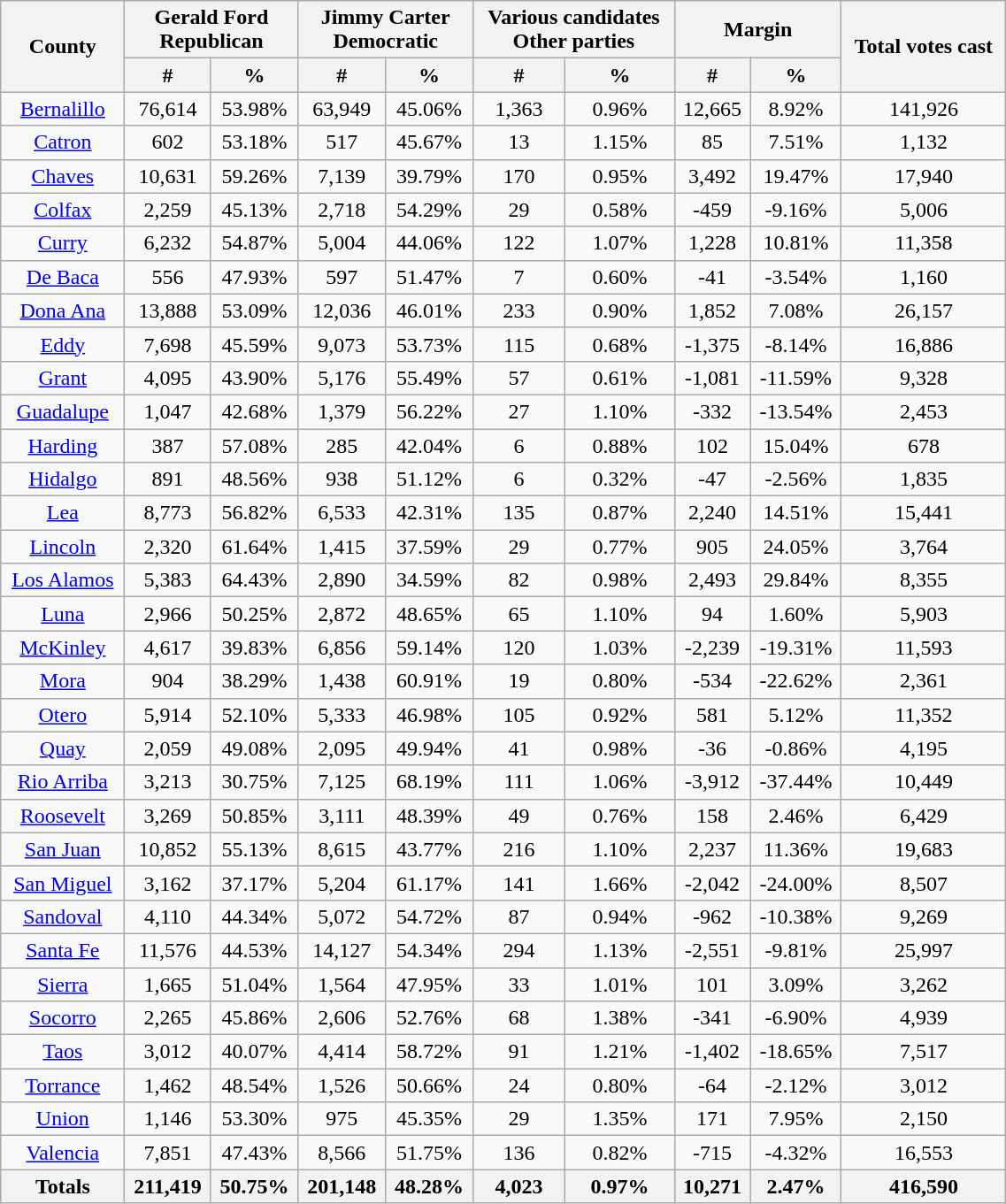<table width="60%"  class="wikitable sortable" style="text-align:center">
<tr>
<th style="text-align:center;" rowspan="2">County</th>
<th style="text-align:center;" colspan="2">Gerald Ford<br>Republican</th>
<th style="text-align:center;" colspan="2">Jimmy Carter<br>Democratic</th>
<th style="text-align:center;" colspan="2">Various candidates<br>Other parties</th>
<th style="text-align:center;" colspan="2">Margin</th>
<th style="text-align:center;" rowspan="2">Total votes cast</th>
</tr>
<tr>
<th style="text-align:center;" data-sort-type="number">#</th>
<th style="text-align:center;" data-sort-type="number">%</th>
<th style="text-align:center;" data-sort-type="number">#</th>
<th style="text-align:center;" data-sort-type="number">%</th>
<th style="text-align:center;" data-sort-type="number">#</th>
<th style="text-align:center;" data-sort-type="number">%</th>
<th style="text-align:center;" data-sort-type="number">#</th>
<th style="text-align:center;" data-sort-type="number">%</th>
</tr>
<tr style="text-align:center;">
<td><a href='#'>Bernalillo</a></td>
<td>76,614</td>
<td>53.98%</td>
<td>63,949</td>
<td>45.06%</td>
<td>1,363</td>
<td>0.96%</td>
<td>12,665</td>
<td>8.92%</td>
<td>141,926</td>
</tr>
<tr style="text-align:center;">
<td><a href='#'>Catron</a></td>
<td>602</td>
<td>53.18%</td>
<td>517</td>
<td>45.67%</td>
<td>13</td>
<td>1.15%</td>
<td>85</td>
<td>7.51%</td>
<td>1,132</td>
</tr>
<tr style="text-align:center;">
<td><a href='#'>Chaves</a></td>
<td>10,631</td>
<td>59.26%</td>
<td>7,139</td>
<td>39.79%</td>
<td>170</td>
<td>0.95%</td>
<td>3,492</td>
<td>19.47%</td>
<td>17,940</td>
</tr>
<tr style="text-align:center;">
<td><a href='#'>Colfax</a></td>
<td>2,259</td>
<td>45.13%</td>
<td>2,718</td>
<td>54.29%</td>
<td>29</td>
<td>0.58%</td>
<td>-459</td>
<td>-9.16%</td>
<td>5,006</td>
</tr>
<tr style="text-align:center;">
<td><a href='#'>Curry</a></td>
<td>6,232</td>
<td>54.87%</td>
<td>5,004</td>
<td>44.06%</td>
<td>122</td>
<td>1.07%</td>
<td>1,228</td>
<td>10.81%</td>
<td>11,358</td>
</tr>
<tr style="text-align:center;">
<td><a href='#'>De Baca</a></td>
<td>556</td>
<td>47.93%</td>
<td>597</td>
<td>51.47%</td>
<td>7</td>
<td>0.60%</td>
<td>-41</td>
<td>-3.54%</td>
<td>1,160</td>
</tr>
<tr style="text-align:center;">
<td><a href='#'>Dona Ana</a></td>
<td>13,888</td>
<td>53.09%</td>
<td>12,036</td>
<td>46.01%</td>
<td>233</td>
<td>0.90%</td>
<td>1,852</td>
<td>7.08%</td>
<td>26,157</td>
</tr>
<tr style="text-align:center;">
<td><a href='#'>Eddy</a></td>
<td>7,698</td>
<td>45.59%</td>
<td>9,073</td>
<td>53.73%</td>
<td>115</td>
<td>0.68%</td>
<td>-1,375</td>
<td>-8.14%</td>
<td>16,886</td>
</tr>
<tr style="text-align:center;">
<td><a href='#'>Grant</a></td>
<td>4,095</td>
<td>43.90%</td>
<td>5,176</td>
<td>55.49%</td>
<td>57</td>
<td>0.61%</td>
<td>-1,081</td>
<td>-11.59%</td>
<td>9,328</td>
</tr>
<tr style="text-align:center;">
<td><a href='#'>Guadalupe</a></td>
<td>1,047</td>
<td>42.68%</td>
<td>1,379</td>
<td>56.22%</td>
<td>27</td>
<td>1.10%</td>
<td>-332</td>
<td>-13.54%</td>
<td>2,453</td>
</tr>
<tr style="text-align:center;">
<td><a href='#'>Harding</a></td>
<td>387</td>
<td>57.08%</td>
<td>285</td>
<td>42.04%</td>
<td>6</td>
<td>0.88%</td>
<td>102</td>
<td>15.04%</td>
<td>678</td>
</tr>
<tr style="text-align:center;">
<td><a href='#'>Hidalgo</a></td>
<td>891</td>
<td>48.56%</td>
<td>938</td>
<td>51.12%</td>
<td>6</td>
<td>0.32%</td>
<td>-47</td>
<td>-2.56%</td>
<td>1,835</td>
</tr>
<tr style="text-align:center;">
<td><a href='#'>Lea</a></td>
<td>8,773</td>
<td>56.82%</td>
<td>6,533</td>
<td>42.31%</td>
<td>135</td>
<td>0.87%</td>
<td>2,240</td>
<td>14.51%</td>
<td>15,441</td>
</tr>
<tr style="text-align:center;">
<td><a href='#'>Lincoln</a></td>
<td>2,320</td>
<td>61.64%</td>
<td>1,415</td>
<td>37.59%</td>
<td>29</td>
<td>0.77%</td>
<td>905</td>
<td>24.05%</td>
<td>3,764</td>
</tr>
<tr style="text-align:center;">
<td><a href='#'>Los Alamos</a></td>
<td>5,383</td>
<td>64.43%</td>
<td>2,890</td>
<td>34.59%</td>
<td>82</td>
<td>0.98%</td>
<td>2,493</td>
<td>29.84%</td>
<td>8,355</td>
</tr>
<tr style="text-align:center;">
<td><a href='#'>Luna</a></td>
<td>2,966</td>
<td>50.25%</td>
<td>2,872</td>
<td>48.65%</td>
<td>65</td>
<td>1.10%</td>
<td>94</td>
<td>1.60%</td>
<td>5,903</td>
</tr>
<tr style="text-align:center;">
<td><a href='#'>McKinley</a></td>
<td>4,617</td>
<td>39.83%</td>
<td>6,856</td>
<td>59.14%</td>
<td>120</td>
<td>1.03%</td>
<td>-2,239</td>
<td>-19.31%</td>
<td>11,593</td>
</tr>
<tr style="text-align:center;">
<td><a href='#'>Mora</a></td>
<td>904</td>
<td>38.29%</td>
<td>1,438</td>
<td>60.91%</td>
<td>19</td>
<td>0.80%</td>
<td>-534</td>
<td>-22.62%</td>
<td>2,361</td>
</tr>
<tr style="text-align:center;">
<td><a href='#'>Otero</a></td>
<td>5,914</td>
<td>52.10%</td>
<td>5,333</td>
<td>46.98%</td>
<td>105</td>
<td>0.92%</td>
<td>581</td>
<td>5.12%</td>
<td>11,352</td>
</tr>
<tr style="text-align:center;">
<td><a href='#'>Quay</a></td>
<td>2,059</td>
<td>49.08%</td>
<td>2,095</td>
<td>49.94%</td>
<td>41</td>
<td>0.98%</td>
<td>-36</td>
<td>-0.86%</td>
<td>4,195</td>
</tr>
<tr style="text-align:center;">
<td><a href='#'>Rio Arriba</a></td>
<td>3,213</td>
<td>30.75%</td>
<td>7,125</td>
<td>68.19%</td>
<td>111</td>
<td>1.06%</td>
<td>-3,912</td>
<td>-37.44%</td>
<td>10,449</td>
</tr>
<tr style="text-align:center;">
<td><a href='#'>Roosevelt</a></td>
<td>3,269</td>
<td>50.85%</td>
<td>3,111</td>
<td>48.39%</td>
<td>49</td>
<td>0.76%</td>
<td>158</td>
<td>2.46%</td>
<td>6,429</td>
</tr>
<tr style="text-align:center;">
<td><a href='#'>San Juan</a></td>
<td>10,852</td>
<td>55.13%</td>
<td>8,615</td>
<td>43.77%</td>
<td>216</td>
<td>1.10%</td>
<td>2,237</td>
<td>11.36%</td>
<td>19,683</td>
</tr>
<tr style="text-align:center;">
<td><a href='#'>San Miguel</a></td>
<td>3,162</td>
<td>37.17%</td>
<td>5,204</td>
<td>61.17%</td>
<td>141</td>
<td>1.66%</td>
<td>-2,042</td>
<td>-24.00%</td>
<td>8,507</td>
</tr>
<tr style="text-align:center;">
<td><a href='#'>Sandoval</a></td>
<td>4,110</td>
<td>44.34%</td>
<td>5,072</td>
<td>54.72%</td>
<td>87</td>
<td>0.94%</td>
<td>-962</td>
<td>-10.38%</td>
<td>9,269</td>
</tr>
<tr style="text-align:center;">
<td><a href='#'>Santa Fe</a></td>
<td>11,576</td>
<td>44.53%</td>
<td>14,127</td>
<td>54.34%</td>
<td>294</td>
<td>1.13%</td>
<td>-2,551</td>
<td>-9.81%</td>
<td>25,997</td>
</tr>
<tr style="text-align:center;">
<td><a href='#'>Sierra</a></td>
<td>1,665</td>
<td>51.04%</td>
<td>1,564</td>
<td>47.95%</td>
<td>33</td>
<td>1.01%</td>
<td>101</td>
<td>3.09%</td>
<td>3,262</td>
</tr>
<tr style="text-align:center;">
<td><a href='#'>Socorro</a></td>
<td>2,265</td>
<td>45.86%</td>
<td>2,606</td>
<td>52.76%</td>
<td>68</td>
<td>1.38%</td>
<td>-341</td>
<td>-6.90%</td>
<td>4,939</td>
</tr>
<tr style="text-align:center;">
<td><a href='#'>Taos</a></td>
<td>3,012</td>
<td>40.07%</td>
<td>4,414</td>
<td>58.72%</td>
<td>91</td>
<td>1.21%</td>
<td>-1,402</td>
<td>-18.65%</td>
<td>7,517</td>
</tr>
<tr style="text-align:center;">
<td><a href='#'>Torrance</a></td>
<td>1,462</td>
<td>48.54%</td>
<td>1,526</td>
<td>50.66%</td>
<td>24</td>
<td>0.80%</td>
<td>-64</td>
<td>-2.12%</td>
<td>3,012</td>
</tr>
<tr style="text-align:center;">
<td><a href='#'>Union</a></td>
<td>1,146</td>
<td>53.30%</td>
<td>975</td>
<td>45.35%</td>
<td>29</td>
<td>1.35%</td>
<td>171</td>
<td>7.95%</td>
<td>2,150</td>
</tr>
<tr style="text-align:center;">
<td><a href='#'>Valencia</a></td>
<td>7,851</td>
<td>47.43%</td>
<td>8,566</td>
<td>51.75%</td>
<td>136</td>
<td>0.82%</td>
<td>-715</td>
<td>-4.32%</td>
<td>16,553</td>
</tr>
<tr>
<th>Totals</th>
<th>211,419</th>
<th>50.75%</th>
<th>201,148</th>
<th>48.28%</th>
<th>4,023</th>
<th>0.97%</th>
<th>10,271</th>
<th>2.47%</th>
<th>416,590</th>
</tr>
</table>
